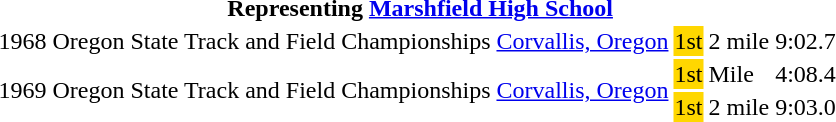<table>
<tr>
<th colspan=7>Representing <a href='#'>Marshfield High School</a></th>
</tr>
<tr>
<td>1968</td>
<td>Oregon State Track and Field Championships</td>
<td><a href='#'>Corvallis, Oregon</a></td>
<td bgcolor=gold>1st</td>
<td>2 mile</td>
<td>9:02.7</td>
<td></td>
</tr>
<tr>
<td rowspan=2>1969</td>
<td rowspan=2>Oregon State Track and Field Championships</td>
<td rowspan=2><a href='#'>Corvallis, Oregon</a></td>
<td bgcolor=gold>1st</td>
<td>Mile</td>
<td>4:08.4</td>
<td></td>
</tr>
<tr>
<td bgcolor=gold>1st</td>
<td>2 mile</td>
<td>9:03.0</td>
<td></td>
</tr>
</table>
